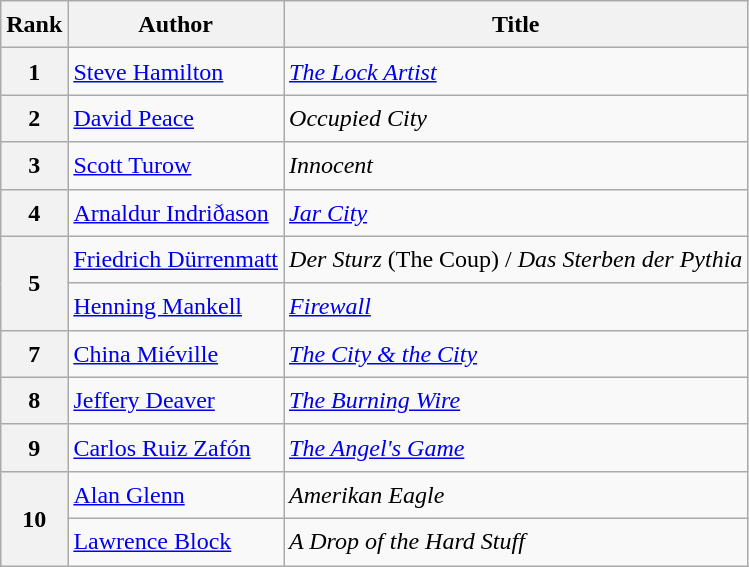<table class="wikitable sortable" style="font-size:1.00em; line-height:1.5em;">
<tr>
<th>Rank</th>
<th>Author</th>
<th>Title</th>
</tr>
<tr>
<th>1</th>
<td><a href='#'>Steve Hamilton</a></td>
<td><em><a href='#'>The Lock Artist</a></em></td>
</tr>
<tr>
<th>2</th>
<td><a href='#'>David Peace</a></td>
<td><em>Occupied City</em></td>
</tr>
<tr>
<th>3</th>
<td><a href='#'>Scott Turow</a></td>
<td><em>Innocent</em></td>
</tr>
<tr>
<th>4</th>
<td><a href='#'>Arnaldur Indriðason</a></td>
<td><em><a href='#'>Jar City</a></em></td>
</tr>
<tr>
<th rowspan="2">5</th>
<td><a href='#'>Friedrich Dürrenmatt</a></td>
<td><em>Der Sturz</em> (The Coup) / <em>Das Sterben der Pythia</em></td>
</tr>
<tr>
<td><a href='#'>Henning Mankell</a></td>
<td><em><a href='#'>Firewall</a></em></td>
</tr>
<tr>
<th>7</th>
<td><a href='#'>China Miéville</a></td>
<td><em><a href='#'>The City & the City</a></em></td>
</tr>
<tr>
<th>8</th>
<td><a href='#'>Jeffery Deaver</a></td>
<td><em><a href='#'>The Burning Wire</a></em></td>
</tr>
<tr>
<th>9</th>
<td><a href='#'>Carlos Ruiz Zafón</a></td>
<td><em><a href='#'>The Angel's Game</a></em></td>
</tr>
<tr>
<th rowspan="2">10</th>
<td><a href='#'>Alan Glenn</a></td>
<td><em>Amerikan Eagle</em></td>
</tr>
<tr>
<td><a href='#'>Lawrence Block</a></td>
<td><em>A Drop of the Hard Stuff</em></td>
</tr>
</table>
